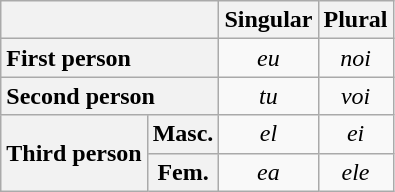<table class="wikitable" style="text-align: center;">
<tr>
<th colspan="2"></th>
<th>Singular</th>
<th>Plural</th>
</tr>
<tr>
<th colspan="2" style="text-align: left;">First person</th>
<td><em>eu</em></td>
<td><em>noi</em></td>
</tr>
<tr>
<th colspan="2" style="text-align: left;">Second person</th>
<td><em>tu</em></td>
<td><em>voi</em></td>
</tr>
<tr>
<th rowspan="2" style="text-align: left;">Third person</th>
<th>Masc.</th>
<td><em>el</em></td>
<td><em>ei</em></td>
</tr>
<tr>
<th>Fem.</th>
<td><em>ea</em></td>
<td><em>ele</em></td>
</tr>
</table>
